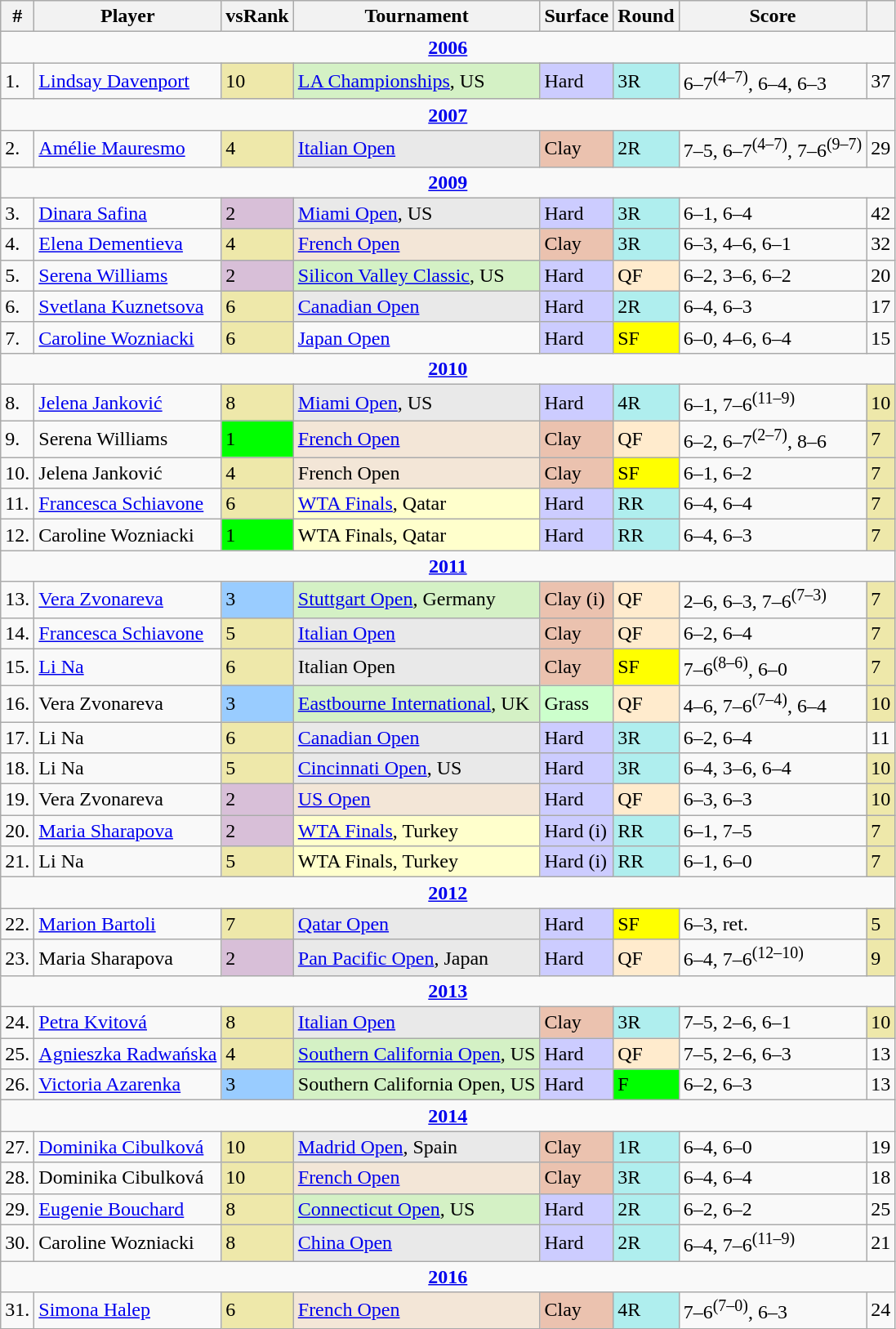<table class="wikitable sortable">
<tr>
<th>#</th>
<th>Player</th>
<th>vsRank</th>
<th>Tournament</th>
<th>Surface</th>
<th>Round</th>
<th class="unsortable">Score</th>
<th></th>
</tr>
<tr>
<td colspan=8 style=text-align:center><strong><a href='#'>2006</a></strong></td>
</tr>
<tr>
<td>1.</td>
<td> <a href='#'>Lindsay Davenport</a></td>
<td style="background:#eee8aa;">10</td>
<td style="background:#d4f1c5;"><a href='#'>LA Championships</a>, US</td>
<td style="background:#ccf;">Hard</td>
<td style="background:#afeeee;">3R</td>
<td>6–7<sup>(4–7)</sup>, 6–4, 6–3</td>
<td>37</td>
</tr>
<tr>
<td colspan=8 style=text-align:center><strong><a href='#'>2007</a></strong></td>
</tr>
<tr>
<td>2.</td>
<td> <a href='#'>Amélie Mauresmo</a></td>
<td style="background:#eee8aa;">4</td>
<td style="background:#e9e9e9;"><a href='#'>Italian Open</a></td>
<td style="background:#ebc2af;">Clay</td>
<td style="background:#afeeee;">2R</td>
<td>7–5, 6–7<sup>(4–7)</sup>, 7–6<sup>(9–7)</sup></td>
<td>29</td>
</tr>
<tr>
<td colspan=8 style=text-align:center><strong><a href='#'>2009</a></strong></td>
</tr>
<tr>
<td>3.</td>
<td> <a href='#'>Dinara Safina</a></td>
<td bgcolor=thistle>2</td>
<td style="background:#e9e9e9;"><a href='#'>Miami Open</a>, US</td>
<td style="background:#ccf;">Hard</td>
<td style="background:#afeeee;">3R</td>
<td>6–1, 6–4</td>
<td>42</td>
</tr>
<tr>
<td>4.</td>
<td> <a href='#'>Elena Dementieva</a></td>
<td style="background:#eee8aa;">4</td>
<td style="background:#f3e6d7;"><a href='#'>French Open</a></td>
<td style="background:#ebc2af;">Clay</td>
<td style="background:#afeeee;">3R</td>
<td>6–3, 4–6, 6–1</td>
<td>32</td>
</tr>
<tr>
<td>5.</td>
<td> <a href='#'>Serena Williams</a></td>
<td bgcolor=thistle>2</td>
<td style="background:#d4f1c5;"><a href='#'>Silicon Valley Classic</a>, US</td>
<td style="background:#ccf;">Hard</td>
<td bgcolor=ffebcd>QF</td>
<td>6–2, 3–6, 6–2</td>
<td>20</td>
</tr>
<tr>
<td>6.</td>
<td> <a href='#'>Svetlana Kuznetsova</a></td>
<td style="background:#eee8aa;">6</td>
<td style="background:#e9e9e9;"><a href='#'>Canadian Open</a></td>
<td style="background:#ccf;">Hard</td>
<td style="background:#afeeee;">2R</td>
<td>6–4, 6–3</td>
<td>17</td>
</tr>
<tr>
<td>7.</td>
<td> <a href='#'>Caroline Wozniacki</a></td>
<td style="background:#eee8aa;">6</td>
<td><a href='#'>Japan Open</a></td>
<td style="background:#ccf;">Hard</td>
<td bgcolor=yellow>SF</td>
<td>6–0, 4–6, 6–4</td>
<td>15</td>
</tr>
<tr>
<td colspan=8 style=text-align:center><strong><a href='#'>2010</a></strong></td>
</tr>
<tr>
<td>8.</td>
<td> <a href='#'>Jelena Janković</a></td>
<td style="background:#eee8aa;">8</td>
<td style="background:#e9e9e9;"><a href='#'>Miami Open</a>, US</td>
<td style="background:#ccf;"f>Hard</td>
<td style="background:#afeeee;">4R</td>
<td>6–1, 7–6<sup>(11–9)</sup></td>
<td bgcolor=eee8AA>10</td>
</tr>
<tr>
<td>9.</td>
<td> Serena Williams</td>
<td bgcolor=lime>1</td>
<td style="background:#f3e6d7;"><a href='#'>French Open</a></td>
<td style="background:#ebc2af;">Clay</td>
<td bgcolor=ffebcd>QF</td>
<td>6–2, 6–7<sup>(2–7)</sup>, 8–6</td>
<td bgcolor=eee8AA>7</td>
</tr>
<tr>
<td>10.</td>
<td> Jelena Janković</td>
<td style="background:#eee8aa;">4</td>
<td style="background:#f3e6d7;">French Open</td>
<td style="background:#ebc2af;">Clay</td>
<td bgcolor=yellow>SF</td>
<td>6–1, 6–2</td>
<td bgcolor=eee8AA>7</td>
</tr>
<tr>
<td>11.</td>
<td> <a href='#'>Francesca Schiavone</a></td>
<td style="background:#eee8aa;">6</td>
<td bgcolor=ffffcc><a href='#'>WTA Finals</a>, Qatar</td>
<td style="background:#ccf;">Hard</td>
<td style="background:#afeeee;">RR</td>
<td>6–4, 6–4</td>
<td bgcolor=eee8AA>7</td>
</tr>
<tr>
<td>12.</td>
<td> Caroline Wozniacki</td>
<td bgcolor=lime>1</td>
<td bgcolor=ffffcc>WTA Finals, Qatar</td>
<td style="background:#ccf;">Hard</td>
<td style="background:#afeeee;">RR</td>
<td>6–4, 6–3</td>
<td bgcolor=eee8AA>7</td>
</tr>
<tr>
<td colspan=8 style=text-align:center><strong><a href='#'>2011</a></strong></td>
</tr>
<tr>
<td>13.</td>
<td> <a href='#'>Vera Zvonareva</a></td>
<td bgcolor=99ccff>3</td>
<td style="background:#d4f1c5;"><a href='#'>Stuttgart Open</a>, Germany</td>
<td style="background:#ebc2af;">Clay (i)</td>
<td bgcolor=ffebcd>QF</td>
<td>2–6, 6–3, 7–6<sup>(7–3)</sup></td>
<td bgcolor=eee8AA>7</td>
</tr>
<tr>
<td>14.</td>
<td> <a href='#'>Francesca Schiavone</a></td>
<td style="background:#eee8aa;">5</td>
<td style="background:#e9e9e9;"><a href='#'>Italian Open</a></td>
<td style="background:#ebc2af;">Clay</td>
<td bgcolor=ffebcd>QF</td>
<td>6–2, 6–4</td>
<td bgcolor=eee8AA>7</td>
</tr>
<tr>
<td>15.</td>
<td> <a href='#'>Li Na</a></td>
<td style="background:#eee8aa;">6</td>
<td style="background:#e9e9e9;">Italian Open</td>
<td style="background:#ebc2af;">Clay</td>
<td bgcolor=yellow>SF</td>
<td>7–6<sup>(8–6)</sup>, 6–0</td>
<td bgcolor=eee8AA>7</td>
</tr>
<tr>
<td>16.</td>
<td> Vera Zvonareva</td>
<td bgcolor=99ccff>3</td>
<td style="background:#d4f1c5;"><a href='#'>Eastbourne International</a>, UK</td>
<td bgcolor=CCFFCC>Grass</td>
<td bgcolor=ffebcd>QF</td>
<td>4–6, 7–6<sup>(7–4)</sup>, 6–4</td>
<td bgcolor=eee8AA>10</td>
</tr>
<tr>
<td>17.</td>
<td> Li Na</td>
<td style="background:#eee8aa;">6</td>
<td style="background:#e9e9e9;"><a href='#'>Canadian Open</a></td>
<td style="background:#ccf;">Hard</td>
<td style="background:#afeeee;">3R</td>
<td>6–2, 6–4</td>
<td>11</td>
</tr>
<tr>
<td>18.</td>
<td> Li Na</td>
<td style="background:#eee8aa;">5</td>
<td style="background:#e9e9e9;"><a href='#'>Cincinnati Open</a>, US</td>
<td style="background:#ccf;">Hard</td>
<td style="background:#afeeee;">3R</td>
<td>6–4, 3–6, 6–4</td>
<td bgcolor=eee8AA>10</td>
</tr>
<tr>
<td>19.</td>
<td> Vera Zvonareva</td>
<td bgcolor=thistle>2</td>
<td style="background:#f3e6d7;"><a href='#'>US Open</a></td>
<td style="background:#ccf;">Hard</td>
<td bgcolor=ffebcd>QF</td>
<td>6–3, 6–3</td>
<td bgcolor=eee8AA>10</td>
</tr>
<tr>
<td>20.</td>
<td> <a href='#'>Maria Sharapova</a></td>
<td bgcolor=thistle>2</td>
<td bgcolor=ffffcc><a href='#'>WTA Finals</a>, Turkey</td>
<td style="background:#ccf;">Hard (i)</td>
<td style="background:#afeeee;">RR</td>
<td>6–1, 7–5</td>
<td bgcolor=eee8AA>7</td>
</tr>
<tr>
<td>21.</td>
<td> Li Na</td>
<td style="background:#eee8aa;">5</td>
<td bgcolor=ffffcc>WTA Finals, Turkey</td>
<td style="background:#ccf;">Hard (i)</td>
<td style="background:#afeeee;">RR</td>
<td>6–1, 6–0</td>
<td bgcolor=eee8AA>7</td>
</tr>
<tr>
<td colspan=8 style=text-align:center><strong><a href='#'>2012</a></strong></td>
</tr>
<tr>
<td>22.</td>
<td> <a href='#'>Marion Bartoli</a></td>
<td style="background:#eee8aa;">7</td>
<td style="background:#e9e9e9;"><a href='#'>Qatar Open</a></td>
<td style="background:#ccf;">Hard</td>
<td bgcolor=yellow>SF</td>
<td>6–3, ret.</td>
<td bgcolor=eee8AA>5</td>
</tr>
<tr>
<td>23.</td>
<td> Maria Sharapova</td>
<td bgcolor=thistle>2</td>
<td style="background:#e9e9e9;"><a href='#'>Pan Pacific Open</a>, Japan</td>
<td style="background:#ccf;">Hard</td>
<td bgcolor=ffebcd>QF</td>
<td>6–4, 7–6<sup>(12–10)</sup></td>
<td bgcolor=eee8AA>9</td>
</tr>
<tr>
<td colspan=8 style=text-align:center><strong><a href='#'>2013</a></strong></td>
</tr>
<tr>
<td>24.</td>
<td> <a href='#'>Petra Kvitová</a></td>
<td style="background:#eee8aa;">8</td>
<td style="background:#e9e9e9;"><a href='#'>Italian Open</a></td>
<td style="background:#ebc2af;">Clay</td>
<td style="background:#afeeee;">3R</td>
<td>7–5, 2–6, 6–1</td>
<td bgcolor=eee8AA>10</td>
</tr>
<tr>
<td>25.</td>
<td> <a href='#'>Agnieszka Radwańska</a></td>
<td style="background:#eee8aa;">4</td>
<td style="background:#d4f1c5;"><a href='#'>Southern California Open</a>, US</td>
<td style="background:#ccf;">Hard</td>
<td bgcolor=ffebcd>QF</td>
<td>7–5, 2–6, 6–3</td>
<td>13</td>
</tr>
<tr>
<td>26.</td>
<td> <a href='#'>Victoria Azarenka</a></td>
<td bgcolor=99ccff>3</td>
<td style="background:#d4f1c5;">Southern California Open, US</td>
<td style="background:#ccf;">Hard</td>
<td bgcolor=lime>F</td>
<td>6–2, 6–3</td>
<td>13</td>
</tr>
<tr>
<td colspan=8 style=text-align:center><strong><a href='#'>2014</a></strong></td>
</tr>
<tr>
<td>27.</td>
<td> <a href='#'>Dominika Cibulková</a></td>
<td style="background:#eee8aa;">10</td>
<td style="background:#e9e9e9;"><a href='#'>Madrid Open</a>, Spain</td>
<td style="background:#ebc2af;">Clay</td>
<td style="background:#afeeee;">1R</td>
<td>6–4, 6–0</td>
<td>19</td>
</tr>
<tr>
<td>28.</td>
<td> Dominika Cibulková</td>
<td style="background:#eee8aa;">10</td>
<td style="background:#f3e6d7;"><a href='#'>French Open</a></td>
<td style="background:#ebc2af;">Clay</td>
<td style="background:#afeeee;">3R</td>
<td>6–4, 6–4</td>
<td>18</td>
</tr>
<tr>
<td>29.</td>
<td> <a href='#'>Eugenie Bouchard</a></td>
<td style="background:#eee8aa;">8</td>
<td style="background:#d4f1c5;"><a href='#'>Connecticut Open</a>, US</td>
<td style="background:#ccf;">Hard</td>
<td style="background:#afeeee;">2R</td>
<td>6–2, 6–2</td>
<td>25</td>
</tr>
<tr>
<td>30.</td>
<td> Caroline Wozniacki</td>
<td style="background:#eee8aa;">8</td>
<td style="background:#e9e9e9;"><a href='#'>China Open</a></td>
<td style="background:#ccf;">Hard</td>
<td style="background:#afeeee;">2R</td>
<td>6–4, 7–6<sup>(11–9)</sup></td>
<td>21</td>
</tr>
<tr>
<td colspan=8 style=text-align:center><strong><a href='#'>2016</a></strong></td>
</tr>
<tr>
<td>31.</td>
<td> <a href='#'>Simona Halep</a></td>
<td style="background:#eee8aa;">6</td>
<td style="background:#f3e6d7;"><a href='#'>French Open</a></td>
<td style="background:#ebc2af;">Clay</td>
<td style="background:#afeeee;">4R</td>
<td>7–6<sup>(7–0)</sup>, 6–3</td>
<td>24</td>
</tr>
</table>
